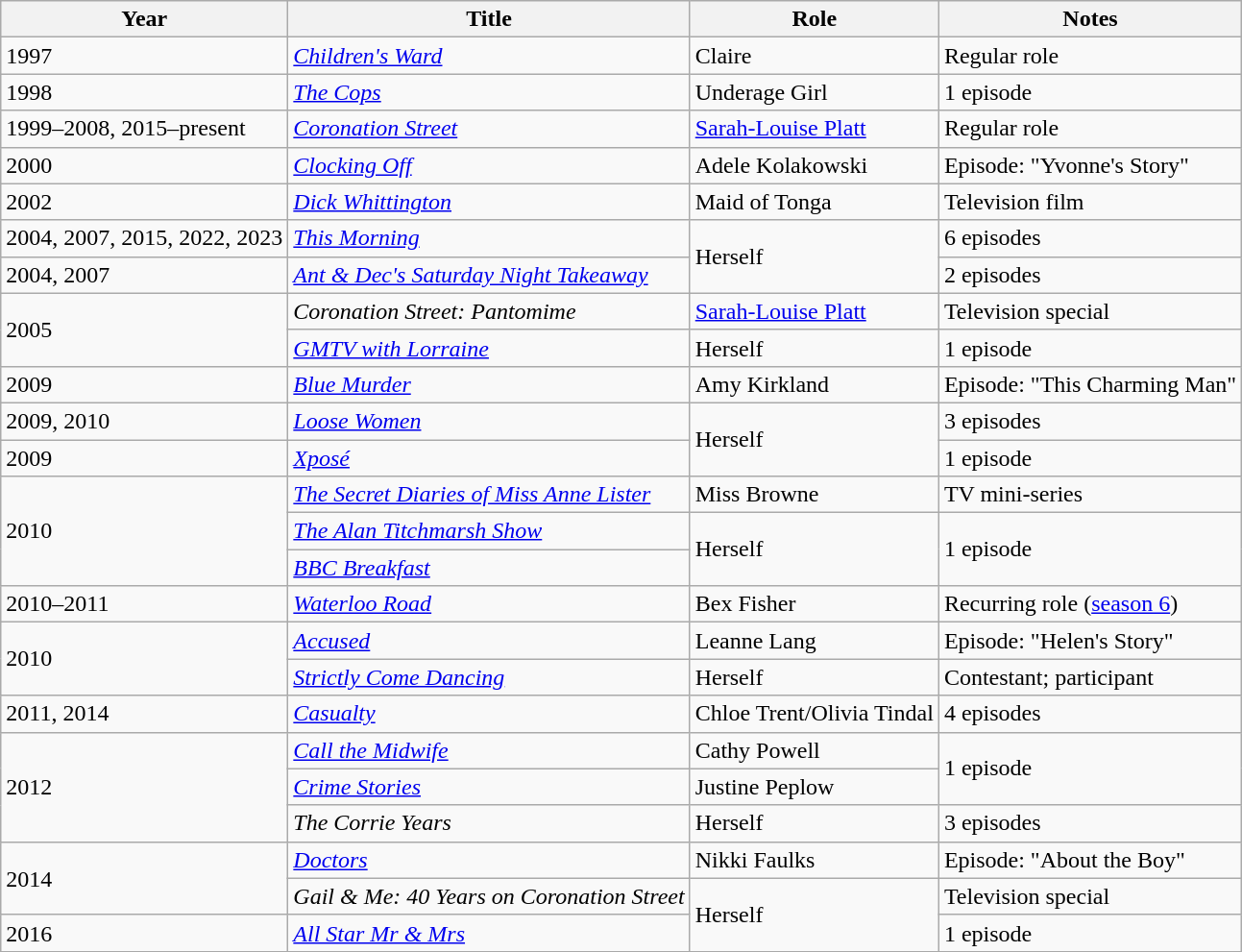<table class="wikitable sortable">
<tr>
<th>Year</th>
<th>Title</th>
<th class="unsortable">Role</th>
<th class="unsortable">Notes</th>
</tr>
<tr>
<td>1997</td>
<td><em><a href='#'>Children's Ward</a></em></td>
<td>Claire</td>
<td>Regular role</td>
</tr>
<tr>
<td>1998</td>
<td><em><a href='#'>The Cops</a></em></td>
<td>Underage Girl</td>
<td>1 episode</td>
</tr>
<tr>
<td>1999–2008, 2015–present</td>
<td><em><a href='#'>Coronation Street</a></em></td>
<td><a href='#'>Sarah-Louise Platt</a></td>
<td>Regular role</td>
</tr>
<tr>
<td>2000</td>
<td><em><a href='#'>Clocking Off</a></em></td>
<td>Adele Kolakowski</td>
<td>Episode: "Yvonne's Story"</td>
</tr>
<tr>
<td>2002</td>
<td><em><a href='#'>Dick Whittington</a></em></td>
<td>Maid of Tonga</td>
<td>Television film</td>
</tr>
<tr>
<td>2004, 2007, 2015, 2022, 2023</td>
<td><em><a href='#'>This Morning</a></em></td>
<td rowspan="2">Herself</td>
<td>6 episodes</td>
</tr>
<tr>
<td>2004, 2007</td>
<td><em><a href='#'>Ant & Dec's Saturday Night Takeaway</a></em></td>
<td>2 episodes</td>
</tr>
<tr>
<td rowspan="2">2005</td>
<td><em>Coronation Street: Pantomime</em></td>
<td><a href='#'>Sarah-Louise Platt</a></td>
<td>Television special</td>
</tr>
<tr>
<td><em><a href='#'>GMTV with Lorraine</a></em></td>
<td>Herself</td>
<td>1 episode</td>
</tr>
<tr>
<td>2009</td>
<td><em><a href='#'>Blue Murder</a></em></td>
<td>Amy Kirkland</td>
<td>Episode: "This Charming Man"</td>
</tr>
<tr>
<td>2009, 2010</td>
<td><em><a href='#'>Loose Women</a></em></td>
<td rowspan="2">Herself</td>
<td>3 episodes</td>
</tr>
<tr>
<td>2009</td>
<td><em><a href='#'>Xposé</a></em></td>
<td>1 episode</td>
</tr>
<tr>
<td rowspan="3">2010</td>
<td><em><a href='#'>The Secret Diaries of Miss Anne Lister</a></em></td>
<td>Miss Browne</td>
<td>TV mini-series</td>
</tr>
<tr>
<td><em><a href='#'>The Alan Titchmarsh Show</a></em></td>
<td rowspan="2">Herself</td>
<td rowspan="2">1 episode</td>
</tr>
<tr>
<td><em><a href='#'>BBC Breakfast</a></em></td>
</tr>
<tr>
<td>2010–2011</td>
<td><em><a href='#'>Waterloo Road</a></em></td>
<td>Bex Fisher</td>
<td>Recurring role (<a href='#'>season 6</a>)</td>
</tr>
<tr>
<td rowspan="2">2010</td>
<td><em><a href='#'>Accused</a></em></td>
<td>Leanne Lang</td>
<td>Episode: "Helen's Story"</td>
</tr>
<tr>
<td><em><a href='#'>Strictly Come Dancing</a></em></td>
<td>Herself</td>
<td>Contestant; participant</td>
</tr>
<tr>
<td>2011, 2014</td>
<td><em><a href='#'>Casualty</a></em></td>
<td>Chloe Trent/Olivia Tindal</td>
<td>4 episodes</td>
</tr>
<tr>
<td rowspan="3">2012</td>
<td><em><a href='#'>Call the Midwife</a></em></td>
<td>Cathy Powell</td>
<td rowspan="2">1 episode</td>
</tr>
<tr>
<td><em><a href='#'>Crime Stories</a></em></td>
<td>Justine Peplow</td>
</tr>
<tr>
<td><em>The Corrie Years</em></td>
<td>Herself</td>
<td>3 episodes</td>
</tr>
<tr>
<td rowspan="2">2014</td>
<td><em><a href='#'>Doctors</a></em></td>
<td>Nikki Faulks</td>
<td>Episode: "About the Boy"</td>
</tr>
<tr>
<td><em>Gail & Me: 40 Years on Coronation Street</em></td>
<td rowspan="3">Herself</td>
<td>Television special</td>
</tr>
<tr>
<td>2016</td>
<td><em><a href='#'>All Star Mr & Mrs</a></em></td>
<td>1 episode</td>
</tr>
</table>
